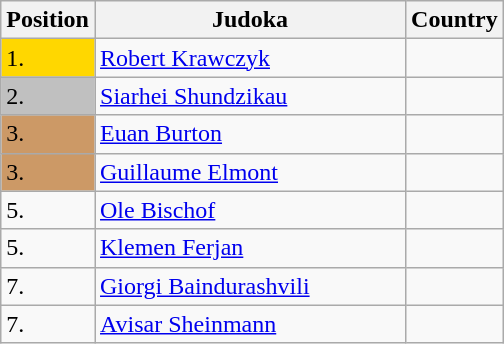<table class=wikitable>
<tr>
<th width=10>Position</th>
<th width=200>Judoka</th>
<th width=10>Country</th>
</tr>
<tr>
<td bgcolor=gold>1.</td>
<td><a href='#'>Robert Krawczyk</a></td>
<td></td>
</tr>
<tr>
<td bgcolor="silver">2.</td>
<td><a href='#'>Siarhei Shundzikau</a></td>
<td></td>
</tr>
<tr>
<td bgcolor="CC9966">3.</td>
<td><a href='#'>Euan Burton</a></td>
<td></td>
</tr>
<tr>
<td bgcolor="CC9966">3.</td>
<td><a href='#'>Guillaume Elmont</a></td>
<td></td>
</tr>
<tr>
<td>5.</td>
<td><a href='#'>Ole Bischof</a></td>
<td></td>
</tr>
<tr>
<td>5.</td>
<td><a href='#'>Klemen Ferjan</a></td>
<td></td>
</tr>
<tr>
<td>7.</td>
<td><a href='#'>Giorgi Baindurashvili</a></td>
<td></td>
</tr>
<tr>
<td>7.</td>
<td><a href='#'>Avisar Sheinmann</a></td>
<td></td>
</tr>
</table>
